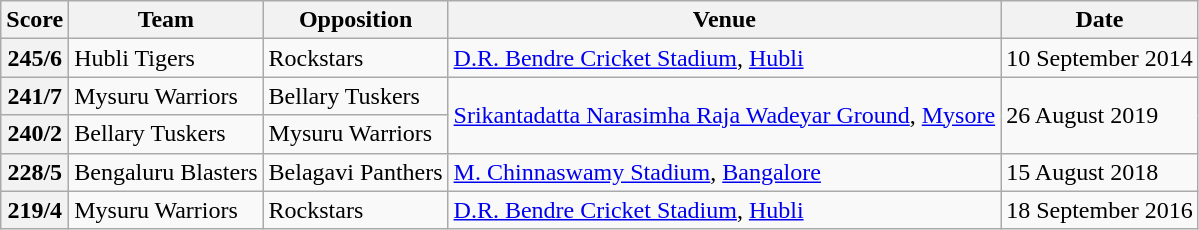<table class="wikitable">
<tr>
<th>Score</th>
<th>Team</th>
<th>Opposition</th>
<th>Venue</th>
<th>Date</th>
</tr>
<tr>
<th>245/6</th>
<td>Hubli Tigers</td>
<td>Rockstars</td>
<td><a href='#'>D.R. Bendre Cricket Stadium</a>, <a href='#'>Hubli</a></td>
<td>10 September 2014</td>
</tr>
<tr>
<th>241/7</th>
<td>Mysuru Warriors</td>
<td>Bellary Tuskers</td>
<td rowspan="2"><a href='#'>Srikantadatta Narasimha Raja Wadeyar Ground</a>, <a href='#'>Mysore</a></td>
<td rowspan="2">26 August 2019</td>
</tr>
<tr>
<th>240/2</th>
<td>Bellary Tuskers</td>
<td>Mysuru Warriors</td>
</tr>
<tr>
<th>228/5</th>
<td>Bengaluru Blasters</td>
<td>Belagavi Panthers</td>
<td><a href='#'>M. Chinnaswamy Stadium</a>, <a href='#'>Bangalore</a></td>
<td>15 August 2018</td>
</tr>
<tr>
<th>219/4</th>
<td>Mysuru Warriors</td>
<td>Rockstars</td>
<td><a href='#'>D.R. Bendre Cricket Stadium</a>, <a href='#'>Hubli</a></td>
<td>18 September 2016</td>
</tr>
</table>
